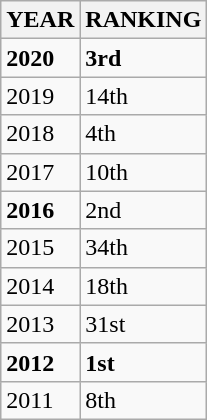<table class="wikitable">
<tr>
<th>YEAR</th>
<th>RANKING</th>
</tr>
<tr>
<td><strong>2020</strong></td>
<td><strong>3rd</strong></td>
</tr>
<tr>
<td>2019</td>
<td>14th</td>
</tr>
<tr>
<td>2018</td>
<td>4th</td>
</tr>
<tr>
<td>2017</td>
<td>10th</td>
</tr>
<tr>
<td><strong>2016</strong></td>
<td>2nd</td>
</tr>
<tr>
<td>2015</td>
<td>34th</td>
</tr>
<tr>
<td>2014</td>
<td>18th</td>
</tr>
<tr>
<td>2013</td>
<td>31st</td>
</tr>
<tr>
<td><strong>2012</strong></td>
<td><strong>1st</strong></td>
</tr>
<tr>
<td>2011</td>
<td>8th</td>
</tr>
</table>
